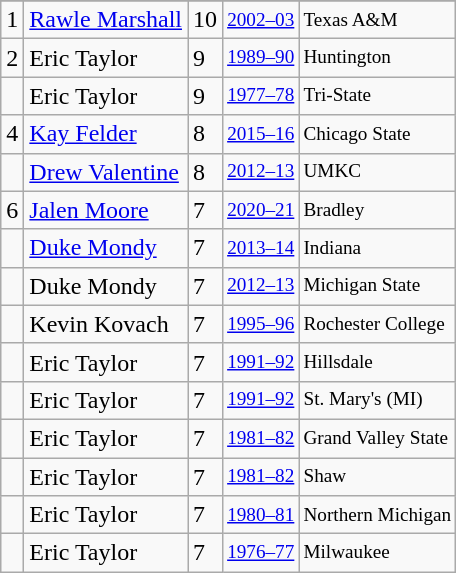<table class="wikitable">
<tr>
</tr>
<tr>
<td>1</td>
<td><a href='#'>Rawle Marshall</a></td>
<td>10</td>
<td style="font-size:80%;"><a href='#'>2002–03</a></td>
<td style="font-size:80%;">Texas A&M</td>
</tr>
<tr>
<td>2</td>
<td>Eric Taylor</td>
<td>9</td>
<td style="font-size:80%;"><a href='#'>1989–90</a></td>
<td style="font-size:80%;">Huntington</td>
</tr>
<tr>
<td></td>
<td>Eric Taylor</td>
<td>9</td>
<td style="font-size:80%;"><a href='#'>1977–78</a></td>
<td style="font-size:80%;">Tri-State</td>
</tr>
<tr>
<td>4</td>
<td><a href='#'>Kay Felder</a></td>
<td>8</td>
<td style="font-size:80%;"><a href='#'>2015–16</a></td>
<td style="font-size:80%;">Chicago State</td>
</tr>
<tr>
<td></td>
<td><a href='#'>Drew Valentine</a></td>
<td>8</td>
<td style="font-size:80%;"><a href='#'>2012–13</a></td>
<td style="font-size:80%;">UMKC</td>
</tr>
<tr>
<td>6</td>
<td><a href='#'>Jalen Moore</a></td>
<td>7</td>
<td style="font-size:80%;"><a href='#'>2020–21</a></td>
<td style="font-size:80%;">Bradley</td>
</tr>
<tr>
<td></td>
<td><a href='#'>Duke Mondy</a></td>
<td>7</td>
<td style="font-size:80%;"><a href='#'>2013–14</a></td>
<td style="font-size:80%;">Indiana</td>
</tr>
<tr>
<td></td>
<td>Duke Mondy</td>
<td>7</td>
<td style="font-size:80%;"><a href='#'>2012–13</a></td>
<td style="font-size:80%;">Michigan State</td>
</tr>
<tr>
<td></td>
<td>Kevin Kovach</td>
<td>7</td>
<td style="font-size:80%;"><a href='#'>1995–96</a></td>
<td style="font-size:80%;">Rochester College</td>
</tr>
<tr>
<td></td>
<td>Eric Taylor</td>
<td>7</td>
<td style="font-size:80%;"><a href='#'>1991–92</a></td>
<td style="font-size:80%;">Hillsdale</td>
</tr>
<tr>
<td></td>
<td>Eric Taylor</td>
<td>7</td>
<td style="font-size:80%;"><a href='#'>1991–92</a></td>
<td style="font-size:80%;">St. Mary's (MI)</td>
</tr>
<tr>
<td></td>
<td>Eric Taylor</td>
<td>7</td>
<td style="font-size:80%;"><a href='#'>1981–82</a></td>
<td style="font-size:80%;">Grand Valley State</td>
</tr>
<tr>
<td></td>
<td>Eric Taylor</td>
<td>7</td>
<td style="font-size:80%;"><a href='#'>1981–82</a></td>
<td style="font-size:80%;">Shaw</td>
</tr>
<tr>
<td></td>
<td>Eric Taylor</td>
<td>7</td>
<td style="font-size:80%;"><a href='#'>1980–81</a></td>
<td style="font-size:80%;">Northern Michigan</td>
</tr>
<tr>
<td></td>
<td>Eric Taylor</td>
<td>7</td>
<td style="font-size:80%;"><a href='#'>1976–77</a></td>
<td style="font-size:80%;">Milwaukee</td>
</tr>
</table>
